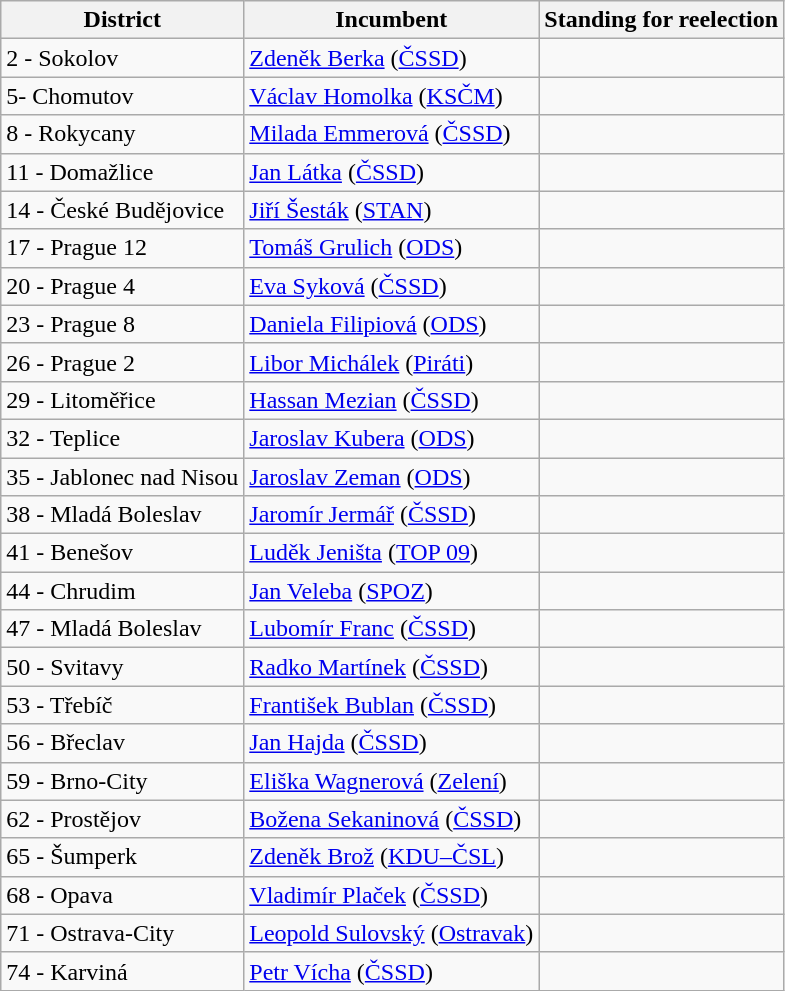<table class="wikitable">
<tr>
<th>District</th>
<th>Incumbent</th>
<th>Standing for reelection</th>
</tr>
<tr>
<td>2 - Sokolov</td>
<td><a href='#'>Zdeněk Berka</a> (<a href='#'>ČSSD</a>)</td>
<td></td>
</tr>
<tr>
<td>5- Chomutov</td>
<td><a href='#'>Václav Homolka</a> (<a href='#'>KSČM</a>)</td>
<td></td>
</tr>
<tr>
<td>8 - Rokycany</td>
<td><a href='#'>Milada Emmerová</a> (<a href='#'>ČSSD</a>)</td>
<td></td>
</tr>
<tr>
<td>11 - Domažlice</td>
<td><a href='#'>Jan Látka</a> (<a href='#'>ČSSD</a>)</td>
<td></td>
</tr>
<tr>
<td>14 - České Budějovice</td>
<td><a href='#'>Jiří Šesták</a> (<a href='#'>STAN</a>)</td>
<td></td>
</tr>
<tr>
<td>17 - Prague 12</td>
<td><a href='#'>Tomáš Grulich</a> (<a href='#'>ODS</a>)</td>
<td></td>
</tr>
<tr>
<td>20 - Prague 4</td>
<td><a href='#'>Eva Syková</a> (<a href='#'>ČSSD</a>)</td>
<td></td>
</tr>
<tr>
<td>23 - Prague 8</td>
<td><a href='#'>Daniela Filipiová</a> (<a href='#'>ODS</a>)</td>
<td></td>
</tr>
<tr>
<td>26 - Prague 2</td>
<td><a href='#'>Libor Michálek</a> (<a href='#'>Piráti</a>)</td>
<td></td>
</tr>
<tr>
<td>29 - Litoměřice</td>
<td><a href='#'>Hassan Mezian</a> (<a href='#'>ČSSD</a>)</td>
<td></td>
</tr>
<tr>
<td>32 - Teplice</td>
<td><a href='#'>Jaroslav Kubera</a> (<a href='#'>ODS</a>)</td>
<td></td>
</tr>
<tr>
<td>35 - Jablonec nad Nisou</td>
<td><a href='#'>Jaroslav Zeman</a> (<a href='#'>ODS</a>)</td>
<td></td>
</tr>
<tr>
<td>38 - Mladá Boleslav</td>
<td><a href='#'>Jaromír Jermář</a> (<a href='#'>ČSSD</a>)</td>
<td></td>
</tr>
<tr>
<td>41 - Benešov</td>
<td><a href='#'>Luděk Jeništa</a> (<a href='#'>TOP 09</a>)</td>
<td></td>
</tr>
<tr>
<td>44 - Chrudim</td>
<td><a href='#'>Jan Veleba</a> (<a href='#'>SPOZ</a>)</td>
<td></td>
</tr>
<tr>
<td>47 - Mladá Boleslav</td>
<td><a href='#'>Lubomír Franc</a> (<a href='#'>ČSSD</a>)</td>
<td></td>
</tr>
<tr>
<td>50 - Svitavy</td>
<td><a href='#'>Radko Martínek</a> (<a href='#'>ČSSD</a>)</td>
<td></td>
</tr>
<tr>
<td>53 - Třebíč</td>
<td><a href='#'>František Bublan</a> (<a href='#'>ČSSD</a>)</td>
<td></td>
</tr>
<tr>
<td>56 - Břeclav</td>
<td><a href='#'>Jan Hajda</a> (<a href='#'>ČSSD</a>)</td>
<td></td>
</tr>
<tr>
<td>59 - Brno-City</td>
<td><a href='#'>Eliška Wagnerová</a> (<a href='#'>Zelení</a>)</td>
<td></td>
</tr>
<tr>
<td>62 - Prostějov</td>
<td><a href='#'>Božena Sekaninová</a> (<a href='#'>ČSSD</a>)</td>
<td></td>
</tr>
<tr>
<td>65 - Šumperk</td>
<td><a href='#'>Zdeněk Brož</a> (<a href='#'>KDU–ČSL</a>)</td>
<td></td>
</tr>
<tr>
<td>68 - Opava</td>
<td><a href='#'>Vladimír Plaček</a> (<a href='#'>ČSSD</a>)</td>
<td></td>
</tr>
<tr>
<td>71 - Ostrava-City</td>
<td><a href='#'>Leopold Sulovský</a> (<a href='#'>Ostravak</a>)</td>
<td></td>
</tr>
<tr>
<td>74 - Karviná</td>
<td><a href='#'>Petr Vícha</a> (<a href='#'>ČSSD</a>)</td>
<td></td>
</tr>
</table>
